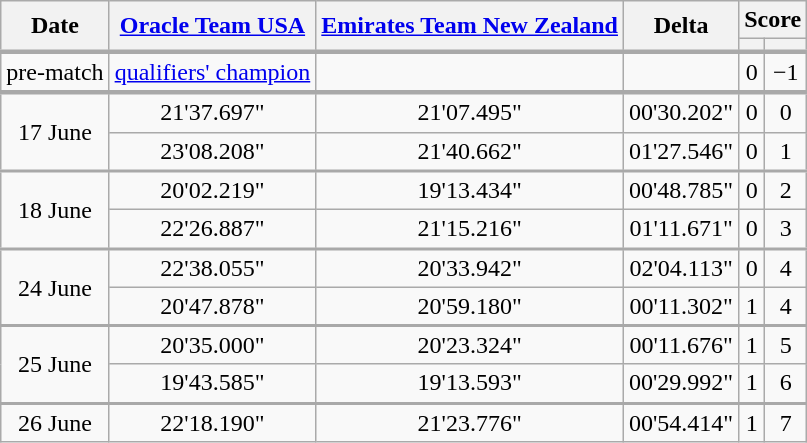<table class=wikitable style=text-align:center>
<tr>
<th rowspan=2>Date</th>
<th rowspan=2> <a href='#'>Oracle Team USA</a></th>
<th rowspan=2> <a href='#'>Emirates Team New Zealand</a></th>
<th rowspan=2>Delta</th>
<th colspan=2>Score</th>
</tr>
<tr>
<th></th>
<th></th>
</tr>
<tr style="border-top:solid darkgray">
<td>pre-match</td>
<td><a href='#'>qualifiers' champion</a></td>
<td></td>
<td></td>
<td>0</td>
<td>−1</td>
</tr>
<tr style="border-top:solid darkgray">
<td rowspan=2>17 June</td>
<td>21'37.697"</td>
<td>21'07.495"</td>
<td>00'30.202"</td>
<td>0</td>
<td>0</td>
</tr>
<tr>
<td>23'08.208"</td>
<td>21'40.662"</td>
<td>01'27.546"</td>
<td>0</td>
<td>1</td>
</tr>
<tr style="border-top:2px solid darkgray">
<td rowspan=2>18 June</td>
<td>20'02.219"</td>
<td>19'13.434"</td>
<td>00'48.785"</td>
<td>0</td>
<td>2</td>
</tr>
<tr>
<td>22'26.887"</td>
<td>21'15.216"</td>
<td>01'11.671"</td>
<td>0</td>
<td>3</td>
</tr>
<tr style="border-top:2px solid darkgray">
<td rowspan=2>24 June</td>
<td>22'38.055"</td>
<td>20'33.942"</td>
<td>02'04.113"</td>
<td>0</td>
<td>4</td>
</tr>
<tr>
<td>20'47.878"</td>
<td>20'59.180"</td>
<td>00'11.302"</td>
<td>1</td>
<td>4</td>
</tr>
<tr>
</tr>
<tr style="border-top:2px solid darkgray">
<td rowspan=2>25 June</td>
<td>20'35.000"</td>
<td>20'23.324"</td>
<td>00'11.676"</td>
<td>1</td>
<td>5</td>
</tr>
<tr>
<td>19'43.585"</td>
<td>19'13.593"</td>
<td>00'29.992"</td>
<td>1</td>
<td>6</td>
</tr>
<tr style="border-top:2px solid darkgray">
<td>26 June</td>
<td>22'18.190"</td>
<td>21'23.776"</td>
<td>00'54.414"</td>
<td>1</td>
<td>7</td>
</tr>
</table>
